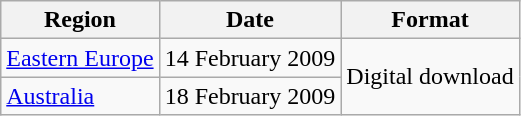<table class="wikitable">
<tr>
<th>Region</th>
<th>Date</th>
<th>Format</th>
</tr>
<tr>
<td><a href='#'>Eastern Europe</a></td>
<td>14 February 2009</td>
<td rowspan=2>Digital download</td>
</tr>
<tr>
<td><a href='#'>Australia</a></td>
<td>18 February 2009</td>
</tr>
</table>
